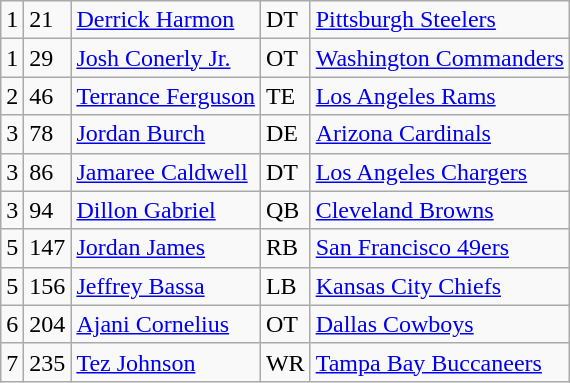<table class="wikitable">
<tr>
<td>1</td>
<td>21</td>
<td><a href='#'> Derrick Harmon</a></td>
<td>DT</td>
<td><a href='#'>Pittsburgh Steelers</a></td>
</tr>
<tr>
<td>1</td>
<td>29</td>
<td><a href='#'>Josh Conerly Jr.</a></td>
<td>OT</td>
<td><a href='#'>Washington Commanders</a></td>
</tr>
<tr>
<td>2</td>
<td>46</td>
<td><a href='#'> Terrance Ferguson</a></td>
<td>TE</td>
<td><a href='#'>Los Angeles Rams</a></td>
</tr>
<tr>
<td>3</td>
<td>78</td>
<td><a href='#'>Jordan Burch</a></td>
<td>DE</td>
<td><a href='#'>Arizona Cardinals</a></td>
</tr>
<tr>
<td>3</td>
<td>86</td>
<td><a href='#'>Jamaree Caldwell</a></td>
<td>DT</td>
<td><a href='#'>Los Angeles Chargers</a></td>
</tr>
<tr>
<td>3</td>
<td>94</td>
<td><a href='#'>Dillon Gabriel</a></td>
<td>QB</td>
<td><a href='#'>Cleveland Browns</a></td>
</tr>
<tr>
<td>5</td>
<td>147</td>
<td><a href='#'>Jordan James</a></td>
<td>RB</td>
<td><a href='#'>San Francisco 49ers</a></td>
</tr>
<tr>
<td>5</td>
<td>156</td>
<td><a href='#'>Jeffrey Bassa</a></td>
<td>LB</td>
<td><a href='#'>Kansas City Chiefs</a></td>
</tr>
<tr>
<td>6</td>
<td>204</td>
<td><a href='#'>Ajani Cornelius</a></td>
<td>OT</td>
<td><a href='#'>Dallas Cowboys</a></td>
</tr>
<tr>
<td>7</td>
<td>235</td>
<td><a href='#'>Tez Johnson</a></td>
<td>WR</td>
<td><a href='#'>Tampa Bay Buccaneers</a></td>
</tr>
</table>
